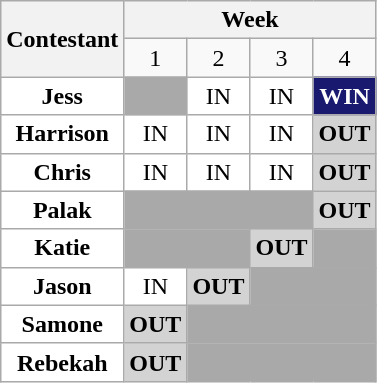<table class="wikitable" align="" style="text-align:center">
<tr>
<th rowspan="2">Contestant</th>
<th colspan="4">Week</th>
</tr>
<tr>
<td>1</td>
<td>2</td>
<td>3</td>
<td>4</td>
</tr>
<tr>
<td style="background:white;"><strong>Jess</strong></td>
<td style="background:darkgray;"></td>
<td style="background:white;">IN</td>
<td style="background:white;">IN</td>
<td style="background:midnightblue;color:#fff;"><strong>WIN</strong></td>
</tr>
<tr>
<td style="background:white;"><strong>Harrison</strong></td>
<td style="background:white;">IN</td>
<td style="background:white;">IN</td>
<td style="background:white;">IN</td>
<td style="background:lightgray;"><strong>OUT</strong></td>
</tr>
<tr>
<td style="background:white;"><strong>Chris</strong></td>
<td style="background:white;">IN</td>
<td style="background:white;">IN</td>
<td style="background:white;">IN</td>
<td style="background:lightgray;"><strong>OUT</strong></td>
</tr>
<tr>
<td style="background:white;"><strong>Palak</strong></td>
<td colspan=3 style="background:darkgray;"></td>
<td style="background:lightgray;"><strong>OUT</strong></td>
</tr>
<tr>
<td style="background:white;"><strong>Katie</strong></td>
<td colspan=2 style="background:darkgray;"></td>
<td style="background:lightgray;"><strong>OUT</strong></td>
<td colspan=2 style="background:darkgray;"></td>
</tr>
<tr>
<td style="background:white;"><strong>Jason</strong></td>
<td style="background:white;">IN</td>
<td style="background:lightgray;"><strong>OUT</strong></td>
<td colspan=2 style="background:darkgray;"></td>
</tr>
<tr>
<td style="background:white;"><strong>Samone</strong></td>
<td style="background:lightgray;"><strong>OUT</strong></td>
<td colspan=3 style="background:darkgray;"></td>
</tr>
<tr>
<td style="background:white;"><strong>Rebekah</strong></td>
<td style="background:lightgray;"><strong>OUT</strong></td>
<td colspan=3 style="background:darkgray;"></td>
</tr>
</table>
